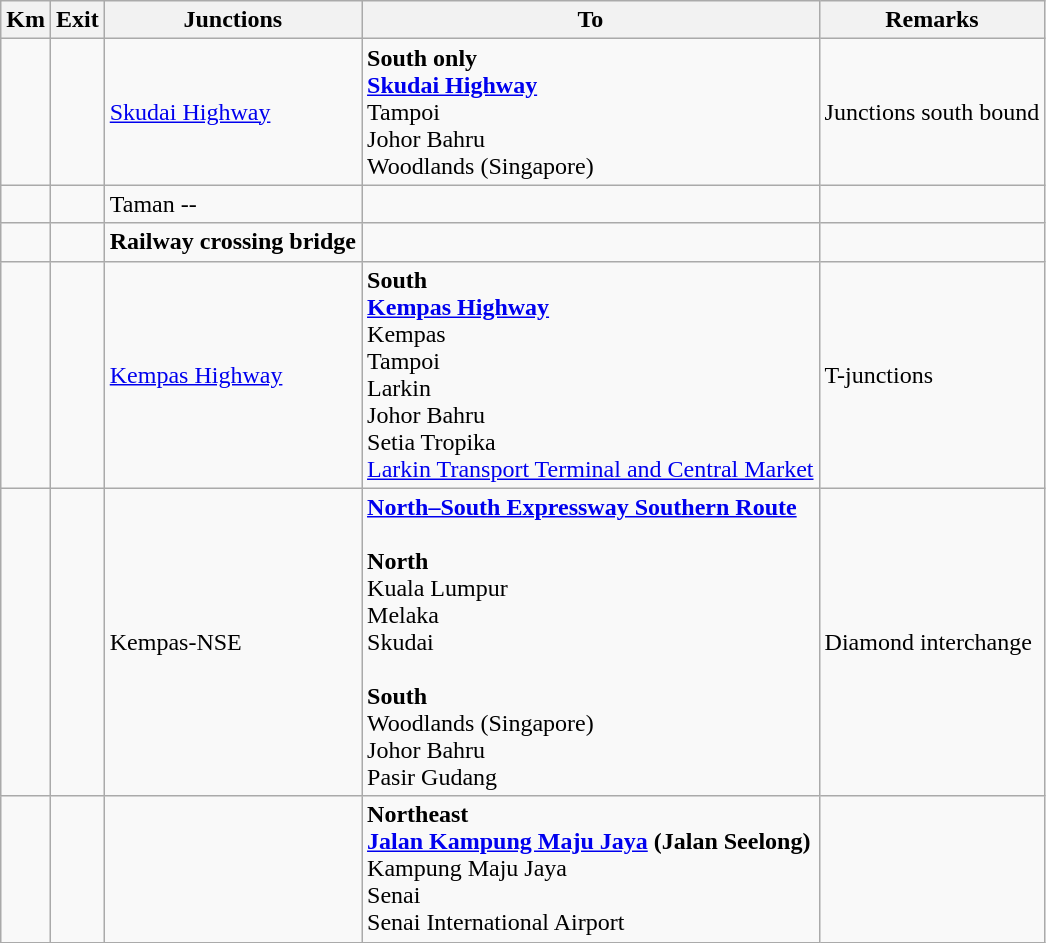<table class="wikitable">
<tr>
<th>Km</th>
<th>Exit</th>
<th>Junctions</th>
<th>To</th>
<th>Remarks</th>
</tr>
<tr>
<td></td>
<td></td>
<td><a href='#'>Skudai Highway</a></td>
<td><strong>South only</strong><br> <strong><a href='#'>Skudai Highway</a></strong><br>Tampoi<br>Johor Bahru<br>Woodlands (Singapore)</td>
<td>Junctions south bound</td>
</tr>
<tr>
<td></td>
<td></td>
<td>Taman --</td>
<td></td>
<td></td>
</tr>
<tr>
<td></td>
<td></td>
<td><strong>Railway crossing bridge</strong></td>
<td></td>
<td></td>
</tr>
<tr>
<td></td>
<td></td>
<td><a href='#'>Kempas Highway</a></td>
<td><strong>South</strong><br> <strong><a href='#'>Kempas Highway</a></strong><br>Kempas<br>Tampoi<br>Larkin<br>Johor Bahru<br>Setia Tropika<br><a href='#'>Larkin Transport Terminal and Central Market</a></td>
<td>T-junctions</td>
</tr>
<tr>
<td></td>
<td></td>
<td>Kempas-NSE</td>
<td>  <strong><a href='#'>North–South Expressway Southern Route</a></strong><br><br><strong>North</strong><br>Kuala Lumpur<br>Melaka<br>Skudai<br><br><strong>South</strong><br>Woodlands (Singapore)<br>Johor Bahru<br>Pasir Gudang</td>
<td>Diamond interchange</td>
</tr>
<tr>
<td></td>
<td></td>
<td></td>
<td><strong>Northeast</strong><br> <strong><a href='#'>Jalan Kampung Maju Jaya</a> (Jalan Seelong)</strong><br>Kampung Maju Jaya<br>Senai<br>Senai International Airport</td>
<td></td>
</tr>
</table>
